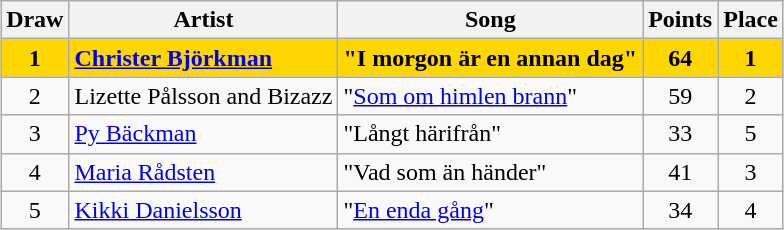<table class="sortable wikitable" style="margin: 1em auto 1em auto; text-align:center">
<tr>
<th>Draw</th>
<th>Artist</th>
<th>Song</th>
<th>Points</th>
<th>Place</th>
</tr>
<tr style="font-weight:bold; background: gold;">
<td>1</td>
<td align="left"><a href='#'>Christer Björkman</a></td>
<td align="left">"I morgon är en annan dag"</td>
<td>64</td>
<td>1</td>
</tr>
<tr>
<td>2</td>
<td align="left">Lizette Pålsson and Bizazz</td>
<td align="left">"<a href='#'>Som om himlen brann</a>"</td>
<td>59</td>
<td>2</td>
</tr>
<tr>
<td>3</td>
<td align="left"><a href='#'>Py Bäckman</a></td>
<td align="left">"Långt härifrån"</td>
<td>33</td>
<td>5</td>
</tr>
<tr>
<td>4</td>
<td align="left"><a href='#'>Maria Rådsten</a></td>
<td align="left">"Vad som än händer"</td>
<td>41</td>
<td>3</td>
</tr>
<tr>
<td>5</td>
<td align="left"><a href='#'>Kikki Danielsson</a></td>
<td align="left">"<a href='#'>En enda gång</a>"</td>
<td>34</td>
<td>4</td>
</tr>
</table>
